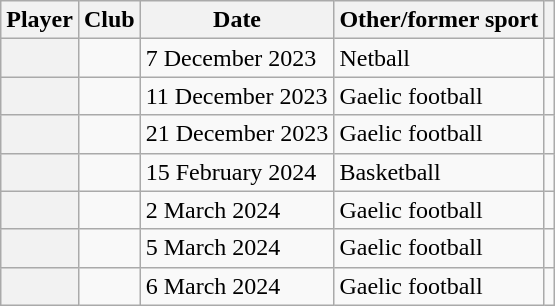<table class="wikitable sortable plainrowheaders">
<tr>
<th>Player</th>
<th>Club</th>
<th>Date</th>
<th>Other/former sport</th>
<th class=unsortable></th>
</tr>
<tr>
<th scope=row></th>
<td></td>
<td>7 December 2023</td>
<td>Netball</td>
<td align=center></td>
</tr>
<tr>
<th scope=row></th>
<td></td>
<td>11 December 2023</td>
<td>Gaelic football</td>
<td align=center></td>
</tr>
<tr>
<th scope=row></th>
<td></td>
<td>21 December 2023</td>
<td>Gaelic football</td>
<td align=center></td>
</tr>
<tr>
<th scope=row></th>
<td></td>
<td>15 February 2024</td>
<td>Basketball</td>
<td align=center></td>
</tr>
<tr>
<th scope=row></th>
<td></td>
<td>2 March 2024</td>
<td>Gaelic football</td>
<td align=center></td>
</tr>
<tr>
<th scope=row></th>
<td></td>
<td>5 March 2024</td>
<td>Gaelic football</td>
<td align=center></td>
</tr>
<tr>
<th scope=row></th>
<td></td>
<td>6 March 2024</td>
<td>Gaelic football</td>
<td align=center></td>
</tr>
</table>
